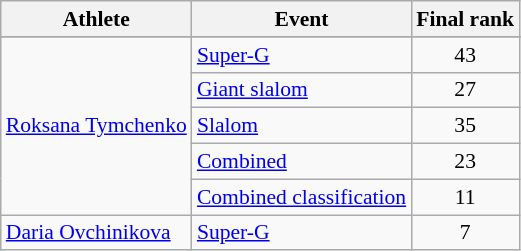<table class="wikitable" style="font-size:90%">
<tr>
<th>Athlete</th>
<th>Event</th>
<th>Final rank</th>
</tr>
<tr style="font-size:95%">
</tr>
<tr align=center>
<td align=left rowspan=5><a href='#'>Roksana Tymchenko</a></td>
<td align=left><a href='#'>Super-G</a></td>
<td>43</td>
</tr>
<tr align=center>
<td align=left><a href='#'>Giant slalom</a></td>
<td>27</td>
</tr>
<tr align=center>
<td align=left><a href='#'>Slalom</a></td>
<td>35</td>
</tr>
<tr align=center>
<td align=left><a href='#'>Combined</a></td>
<td>23</td>
</tr>
<tr align=center>
<td align=left><a href='#'>Combined classification</a></td>
<td>11</td>
</tr>
<tr align=center>
<td align=left><a href='#'>Daria Ovchinikova</a></td>
<td align=left><a href='#'>Super-G</a></td>
<td>7</td>
</tr>
</table>
